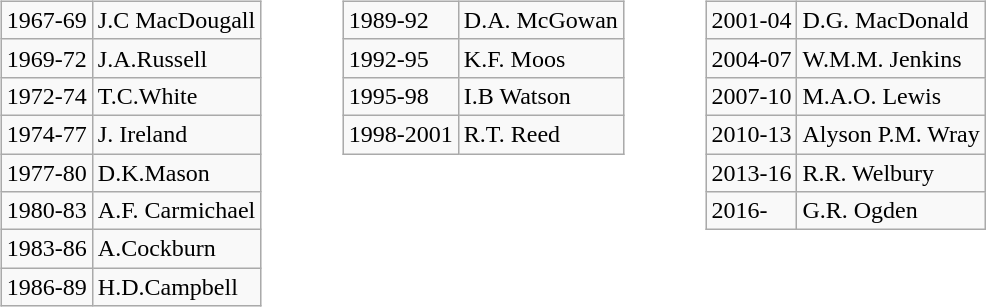<table>
<tr>
<td valign=top><br><table class="wikitable">
<tr>
<td>1967-69</td>
<td>J.C MacDougall</td>
</tr>
<tr>
<td>1969-72</td>
<td>J.A.Russell</td>
</tr>
<tr>
<td>1972-74</td>
<td>T.C.White</td>
</tr>
<tr>
<td>1974-77</td>
<td>J.  Ireland</td>
</tr>
<tr>
<td>1977-80</td>
<td>D.K.Mason</td>
</tr>
<tr>
<td>1980-83</td>
<td>A.F.  Carmichael</td>
</tr>
<tr>
<td>1983-86</td>
<td>A.Cockburn</td>
</tr>
<tr>
<td>1986-89</td>
<td>H.D.Campbell</td>
</tr>
</table>
</td>
<td width=30></td>
<td valign=top><br><table class="wikitable">
<tr>
<td>1989-92</td>
<td>D.A.  McGowan</td>
</tr>
<tr>
<td>1992-95</td>
<td>K.F.  Moos</td>
</tr>
<tr>
<td>1995-98</td>
<td>I.B Watson</td>
</tr>
<tr>
<td>1998-2001</td>
<td>R.T.  Reed</td>
</tr>
</table>
</td>
<td width=30></td>
<td valign=top><br><table class="wikitable">
<tr>
<td>2001-04</td>
<td>D.G.  MacDonald</td>
</tr>
<tr>
<td>2004-07</td>
<td>W.M.M.  Jenkins</td>
</tr>
<tr>
<td>2007-10</td>
<td>M.A.O.  Lewis</td>
</tr>
<tr>
<td>2010-13</td>
<td>Alyson P.M. Wray</td>
</tr>
<tr>
<td>2013-16</td>
<td>R.R.  Welbury</td>
</tr>
<tr>
<td>2016-</td>
<td>G.R.  Ogden</td>
</tr>
</table>
</td>
</tr>
</table>
